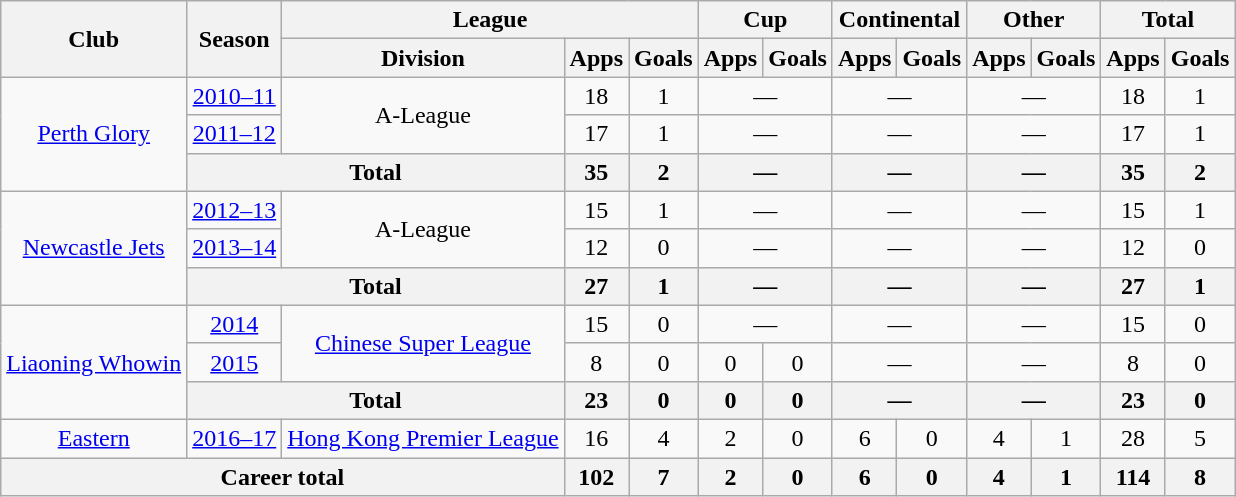<table class="wikitable" style="text-align:center">
<tr>
<th rowspan="2">Club</th>
<th rowspan="2">Season</th>
<th colspan="3">League</th>
<th colspan="2">Cup</th>
<th colspan="2">Continental</th>
<th colspan="2">Other</th>
<th colspan="2">Total</th>
</tr>
<tr>
<th>Division</th>
<th>Apps</th>
<th>Goals</th>
<th>Apps</th>
<th>Goals</th>
<th>Apps</th>
<th>Goals</th>
<th>Apps</th>
<th>Goals</th>
<th>Apps</th>
<th>Goals</th>
</tr>
<tr>
<td rowspan="3"><a href='#'>Perth Glory</a></td>
<td><a href='#'>2010–11</a></td>
<td rowspan="2">A-League</td>
<td>18</td>
<td>1</td>
<td colspan="2">—</td>
<td colspan="2">—</td>
<td colspan="2">—</td>
<td>18</td>
<td>1</td>
</tr>
<tr>
<td><a href='#'>2011–12</a></td>
<td>17</td>
<td>1</td>
<td colspan="2">—</td>
<td colspan="2">—</td>
<td colspan="2">—</td>
<td>17</td>
<td>1</td>
</tr>
<tr>
<th colspan="2">Total</th>
<th>35</th>
<th>2</th>
<th colspan="2">—</th>
<th colspan="2">—</th>
<th colspan="2">—</th>
<th>35</th>
<th>2</th>
</tr>
<tr>
<td rowspan="3"><a href='#'>Newcastle Jets</a></td>
<td><a href='#'>2012–13</a></td>
<td rowspan="2">A-League</td>
<td>15</td>
<td>1</td>
<td colspan="2">—</td>
<td colspan="2">—</td>
<td colspan="2">—</td>
<td>15</td>
<td>1</td>
</tr>
<tr>
<td><a href='#'>2013–14</a></td>
<td>12</td>
<td>0</td>
<td colspan="2">—</td>
<td colspan="2">—</td>
<td colspan="2">—</td>
<td>12</td>
<td>0</td>
</tr>
<tr>
<th colspan="2">Total</th>
<th>27</th>
<th>1</th>
<th colspan="2">—</th>
<th colspan="2">—</th>
<th colspan="2">—</th>
<th>27</th>
<th>1</th>
</tr>
<tr>
<td rowspan="3"><a href='#'>Liaoning Whowin</a></td>
<td><a href='#'>2014</a></td>
<td rowspan="2"><a href='#'>Chinese Super League</a></td>
<td>15</td>
<td>0</td>
<td colspan="2">—</td>
<td colspan="2">—</td>
<td colspan="2">—</td>
<td>15</td>
<td>0</td>
</tr>
<tr>
<td><a href='#'>2015</a></td>
<td>8</td>
<td>0</td>
<td>0</td>
<td>0</td>
<td colspan="2">—</td>
<td colspan="2">—</td>
<td>8</td>
<td>0</td>
</tr>
<tr>
<th colspan="2">Total</th>
<th>23</th>
<th>0</th>
<th>0</th>
<th>0</th>
<th colspan="2">—</th>
<th colspan="2">—</th>
<th>23</th>
<th>0</th>
</tr>
<tr>
<td><a href='#'>Eastern</a></td>
<td><a href='#'>2016–17</a></td>
<td><a href='#'>Hong Kong Premier League</a></td>
<td>16</td>
<td>4</td>
<td>2</td>
<td>0</td>
<td>6</td>
<td>0</td>
<td>4</td>
<td>1</td>
<td>28</td>
<td>5</td>
</tr>
<tr>
<th colspan="3">Career total</th>
<th>102</th>
<th>7</th>
<th>2</th>
<th>0</th>
<th>6</th>
<th>0</th>
<th>4</th>
<th>1</th>
<th>114</th>
<th>8</th>
</tr>
</table>
